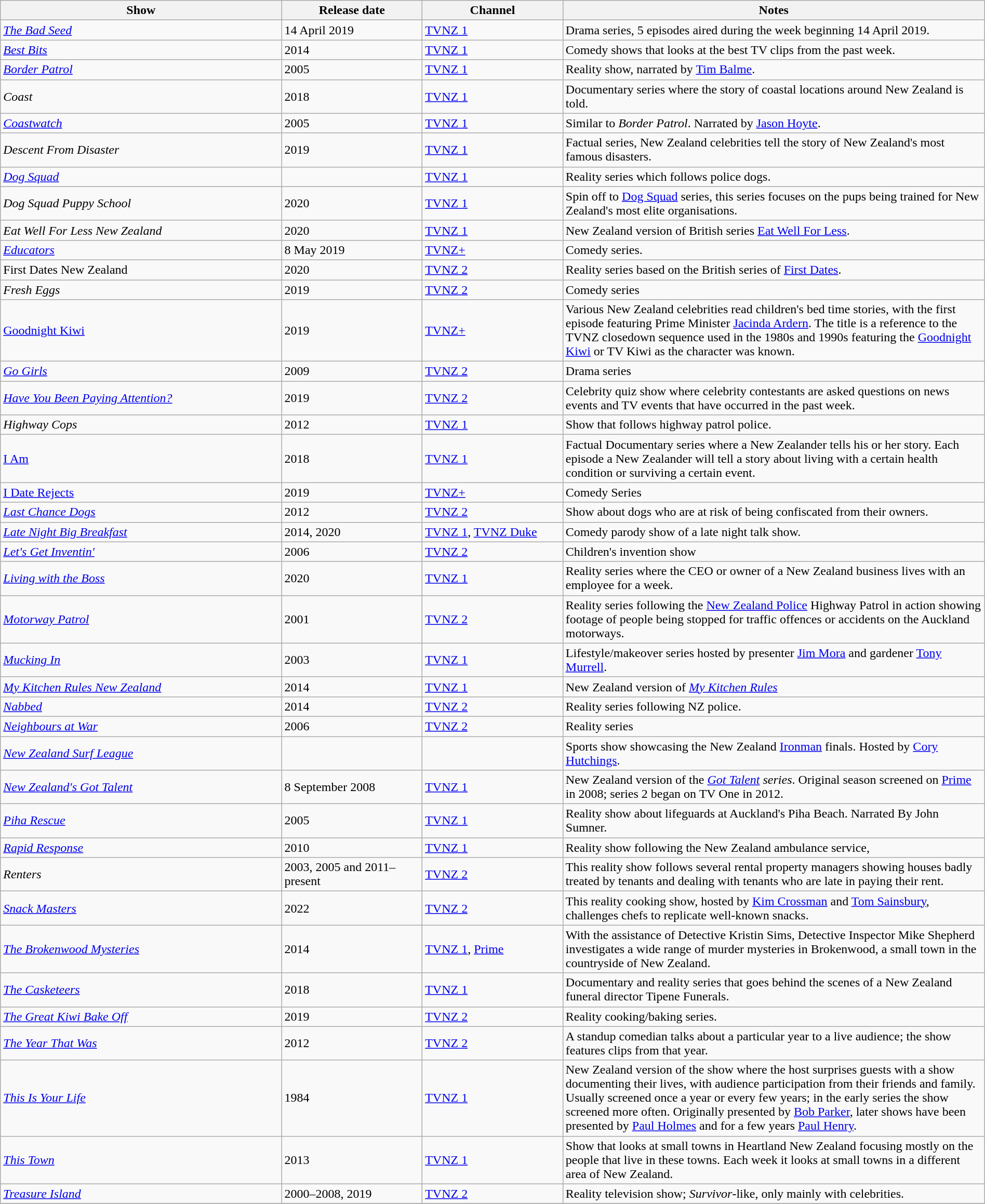<table class="wikitable" width=100%>
<tr>
<th width=20%>Show</th>
<th width=10%>Release date</th>
<th width="10%">Channel</th>
<th width=30%>Notes</th>
</tr>
<tr>
<td><em><a href='#'>The Bad Seed</a></em></td>
<td>14 April 2019</td>
<td><a href='#'>TVNZ 1</a></td>
<td>Drama series, 5 episodes aired during the week beginning 14 April 2019.</td>
</tr>
<tr>
<td><em><a href='#'>Best Bits</a></em></td>
<td>2014</td>
<td><a href='#'>TVNZ 1</a></td>
<td>Comedy shows that looks at the best TV clips from the past week.</td>
</tr>
<tr>
<td><em><a href='#'>Border Patrol</a></em></td>
<td>2005</td>
<td><a href='#'>TVNZ 1</a></td>
<td>Reality show, narrated by <a href='#'>Tim Balme</a>.</td>
</tr>
<tr>
<td><em>Coast</em></td>
<td>2018</td>
<td><a href='#'>TVNZ 1</a></td>
<td>Documentary series where the story of coastal locations around New Zealand is told.</td>
</tr>
<tr>
<td><em><a href='#'>Coastwatch</a></em></td>
<td>2005</td>
<td><a href='#'>TVNZ 1</a></td>
<td>Similar to <em>Border Patrol</em>. Narrated by <a href='#'>Jason Hoyte</a>.</td>
</tr>
<tr>
<td><em>Descent From Disaster</em></td>
<td>2019</td>
<td><a href='#'>TVNZ 1</a></td>
<td>Factual series, New Zealand celebrities tell the story of New Zealand's most famous disasters.</td>
</tr>
<tr>
<td><em><a href='#'>Dog Squad</a></em></td>
<td></td>
<td><a href='#'>TVNZ 1</a></td>
<td>Reality series which follows police dogs.</td>
</tr>
<tr>
<td><em>Dog Squad Puppy School</em></td>
<td>2020</td>
<td><a href='#'>TVNZ 1</a></td>
<td>Spin off to <a href='#'>Dog Squad</a> series, this series focuses on the pups being trained for New Zealand's most elite organisations.</td>
</tr>
<tr>
<td><em>Eat Well For Less New Zealand</em></td>
<td>2020</td>
<td><a href='#'>TVNZ 1</a></td>
<td>New Zealand version of British series <a href='#'>Eat Well For Less</a>.</td>
</tr>
<tr>
<td><em><a href='#'>Educators</a></em></td>
<td>8 May 2019</td>
<td><a href='#'>TVNZ+</a></td>
<td>Comedy series.</td>
</tr>
<tr>
<td>First Dates New Zealand</td>
<td>2020</td>
<td><a href='#'>TVNZ 2</a></td>
<td>Reality series based on the British series of <a href='#'>First Dates</a>.</td>
</tr>
<tr>
<td><em>Fresh Eggs</em></td>
<td>2019</td>
<td><a href='#'>TVNZ 2</a></td>
<td>Comedy series</td>
</tr>
<tr>
<td><a href='#'>Goodnight Kiwi</a></td>
<td>2019</td>
<td><a href='#'>TVNZ+</a></td>
<td>Various New Zealand celebrities read children's bed time stories, with the first episode featuring Prime Minister <a href='#'>Jacinda Ardern</a>. The title is a reference to the TVNZ closedown sequence used in the 1980s and 1990s featuring the <a href='#'>Goodnight Kiwi</a> or TV Kiwi as the character was known.</td>
</tr>
<tr>
<td><em><a href='#'>Go Girls</a></em></td>
<td>2009</td>
<td><a href='#'>TVNZ 2</a></td>
<td>Drama series</td>
</tr>
<tr>
<td><em><a href='#'>Have You Been Paying Attention?</a></em></td>
<td>2019</td>
<td><a href='#'>TVNZ 2</a></td>
<td>Celebrity quiz show where celebrity contestants are asked questions on news events and TV events that have occurred in the past week.</td>
</tr>
<tr>
<td><em>Highway Cops</em></td>
<td>2012</td>
<td><a href='#'>TVNZ 1</a></td>
<td>Show that follows highway patrol police.</td>
</tr>
<tr>
<td><a href='#'>I Am</a></td>
<td>2018</td>
<td><a href='#'>TVNZ 1</a></td>
<td>Factual Documentary series where a New Zealander tells his or her story. Each episode a New Zealander will tell a story about living with a certain health condition or surviving a certain event.</td>
</tr>
<tr>
<td><a href='#'>I Date Rejects</a></td>
<td>2019</td>
<td><a href='#'>TVNZ+</a></td>
<td>Comedy Series</td>
</tr>
<tr>
<td><em><a href='#'>Last Chance Dogs</a></em></td>
<td>2012</td>
<td><a href='#'>TVNZ 2</a></td>
<td>Show about dogs who are at risk of being confiscated from their owners.</td>
</tr>
<tr>
<td><em><a href='#'>Late Night Big Breakfast</a></em></td>
<td>2014, 2020</td>
<td><a href='#'>TVNZ 1</a>, <a href='#'>TVNZ Duke</a></td>
<td>Comedy parody show of a late night talk show.</td>
</tr>
<tr>
<td><em><a href='#'>Let's Get Inventin'</a></em></td>
<td>2006</td>
<td><a href='#'>TVNZ 2</a></td>
<td>Children's invention show</td>
</tr>
<tr>
<td><em><a href='#'>Living with the Boss</a></em></td>
<td>2020</td>
<td><a href='#'>TVNZ 1</a></td>
<td>Reality series where the CEO or owner of a New Zealand business lives with an employee for a week.</td>
</tr>
<tr>
<td><em><a href='#'>Motorway Patrol</a></em></td>
<td>2001</td>
<td><a href='#'>TVNZ 2</a></td>
<td>Reality series following the <a href='#'>New Zealand Police</a> Highway Patrol in action showing footage of people being stopped for traffic offences or accidents on the Auckland motorways.</td>
</tr>
<tr>
<td><em><a href='#'>Mucking In</a></em></td>
<td>2003</td>
<td><a href='#'>TVNZ 1</a></td>
<td>Lifestyle/makeover series hosted by presenter <a href='#'>Jim Mora</a> and gardener <a href='#'>Tony Murrell</a>.</td>
</tr>
<tr>
<td><em><a href='#'>My Kitchen Rules New Zealand</a></em></td>
<td>2014</td>
<td><a href='#'>TVNZ 1</a></td>
<td>New Zealand version of <em><a href='#'>My Kitchen Rules</a></em></td>
</tr>
<tr>
<td><em><a href='#'>Nabbed</a></em></td>
<td>2014</td>
<td><a href='#'>TVNZ 2</a></td>
<td>Reality series following NZ police.</td>
</tr>
<tr>
<td><em><a href='#'>Neighbours at War</a></em></td>
<td>2006</td>
<td><a href='#'>TVNZ 2</a></td>
<td>Reality series</td>
</tr>
<tr>
<td><em><a href='#'>New Zealand Surf League</a></em></td>
<td></td>
<td></td>
<td>Sports show showcasing the New Zealand <a href='#'>Ironman</a> finals.  Hosted by <a href='#'>Cory Hutchings</a>.</td>
</tr>
<tr>
<td><em><a href='#'>New Zealand's Got Talent</a></em></td>
<td>8 September 2008</td>
<td><a href='#'>TVNZ 1</a></td>
<td>New Zealand version of the <em><a href='#'>Got Talent</a> series</em>. Original season screened on <a href='#'>Prime</a> in 2008; series 2 began on TV One in 2012.</td>
</tr>
<tr>
<td><em><a href='#'>Piha Rescue</a></em></td>
<td>2005</td>
<td><a href='#'>TVNZ 1</a></td>
<td>Reality show about lifeguards at Auckland's Piha Beach. Narrated By John Sumner.</td>
</tr>
<tr>
<td><em><a href='#'>Rapid Response</a></em></td>
<td>2010</td>
<td><a href='#'>TVNZ 1</a></td>
<td>Reality show following the New Zealand ambulance service,</td>
</tr>
<tr>
<td><em>Renters</em></td>
<td>2003, 2005 and 2011–present</td>
<td><a href='#'>TVNZ 2</a></td>
<td>This reality show follows several rental property managers showing houses badly treated by tenants and dealing with tenants who are late in paying their rent.</td>
</tr>
<tr>
<td><em><a href='#'>Snack Masters</a></em></td>
<td>2022</td>
<td><a href='#'>TVNZ 2</a></td>
<td>This reality cooking show, hosted by <a href='#'>Kim Crossman</a> and <a href='#'>Tom Sainsbury</a>, challenges chefs to replicate well-known snacks.</td>
</tr>
<tr>
<td><em><a href='#'>The Brokenwood Mysteries</a></em></td>
<td>2014</td>
<td><a href='#'>TVNZ 1</a>, <a href='#'>Prime</a></td>
<td>With the assistance of Detective Kristin Sims, Detective Inspector Mike Shepherd investigates a wide range of murder mysteries in Brokenwood, a small town in the countryside of New Zealand.</td>
</tr>
<tr>
<td><em><a href='#'>The Casketeers</a></em></td>
<td>2018</td>
<td><a href='#'>TVNZ 1</a></td>
<td>Documentary and reality series that goes behind the scenes of a New Zealand funeral director Tipene Funerals.</td>
</tr>
<tr>
<td><em><a href='#'>The Great Kiwi Bake Off</a></em></td>
<td>2019</td>
<td><a href='#'>TVNZ 2</a></td>
<td>Reality cooking/baking series.</td>
</tr>
<tr>
<td><em><a href='#'>The Year That Was</a></em></td>
<td>2012</td>
<td><a href='#'>TVNZ 2</a></td>
<td>A standup comedian talks about a particular year to a live audience; the show features clips from that year.</td>
</tr>
<tr>
<td><em><a href='#'>This Is Your Life</a></em></td>
<td>1984</td>
<td><a href='#'>TVNZ 1</a></td>
<td>New Zealand version of the show where the host surprises guests with a show documenting their lives, with audience participation from their friends and family. Usually screened once a year or every few years; in the early series the show screened more often. Originally presented by <a href='#'>Bob Parker</a>, later shows have been presented by <a href='#'>Paul Holmes</a> and for a few years <a href='#'>Paul Henry</a>.</td>
</tr>
<tr>
<td><em><a href='#'>This Town</a></em></td>
<td>2013</td>
<td><a href='#'>TVNZ 1</a></td>
<td>Show that looks at small towns in Heartland New Zealand focusing mostly on the people that live in these towns. Each week it looks at small towns in a different area of New Zealand.</td>
</tr>
<tr>
<td><em><a href='#'>Treasure Island</a></em></td>
<td>2000–2008, 2019</td>
<td><a href='#'>TVNZ 2</a></td>
<td>Reality television show; <em>Survivor</em>-like, only mainly with celebrities.</td>
</tr>
<tr>
</tr>
</table>
